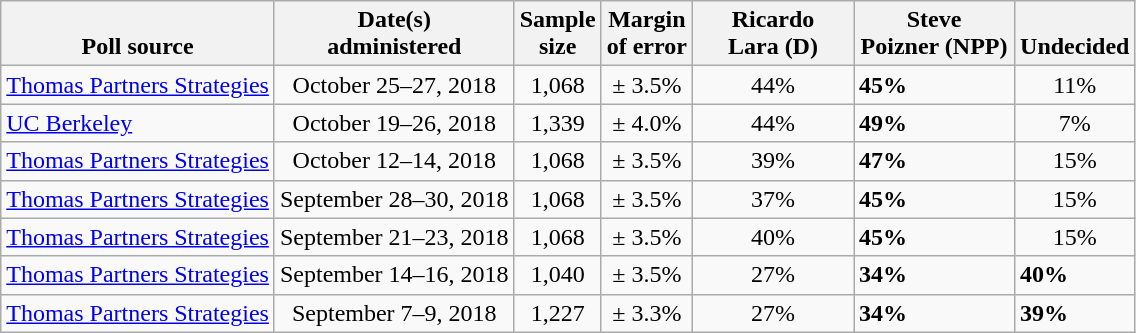<table class="wikitable">
<tr valign=bottom>
<th>Poll source</th>
<th>Date(s)<br>administered</th>
<th>Sample<br>size</th>
<th>Margin<br>of error</th>
<th style="width:100px;">Ricardo<br>Lara (D)</th>
<th style="width:100px;">Steve<br>Poizner (NPP)</th>
<th>Undecided</th>
</tr>
<tr>
<td><a href='#'>Thomas Partners Strategies</a></td>
<td align=center>October 25–27, 2018</td>
<td align=center>1,068</td>
<td align=center>± 3.5%</td>
<td align=center>44%</td>
<td><strong>45%</strong></td>
<td align=center>11%</td>
</tr>
<tr>
<td><a href='#'>UC Berkeley</a></td>
<td align=center>October 19–26, 2018</td>
<td align=center>1,339</td>
<td align=center>± 4.0%</td>
<td align=center>44%</td>
<td><strong>49%</strong></td>
<td align=center>7%</td>
</tr>
<tr>
<td><a href='#'>Thomas Partners Strategies</a></td>
<td align=center>October 12–14, 2018</td>
<td align=center>1,068</td>
<td align=center>± 3.5%</td>
<td align=center>39%</td>
<td><strong>47%</strong></td>
<td align=center>15%</td>
</tr>
<tr>
<td><a href='#'>Thomas Partners Strategies</a></td>
<td align=center>September 28–30, 2018</td>
<td align=center>1,068</td>
<td align=center>± 3.5%</td>
<td align=center>37%</td>
<td><strong>45%</strong></td>
<td align=center>15%</td>
</tr>
<tr>
<td><a href='#'>Thomas Partners Strategies</a></td>
<td align=center>September 21–23, 2018</td>
<td align=center>1,068</td>
<td align=center>± 3.5%</td>
<td align=center>40%</td>
<td><strong>45%</strong></td>
<td align=center>15%</td>
</tr>
<tr>
<td><a href='#'>Thomas Partners Strategies</a></td>
<td align=center>September 14–16, 2018</td>
<td align=center>1,040</td>
<td align=center>± 3.5%</td>
<td align=center>27%</td>
<td><strong>34%</strong></td>
<td><strong>40%</strong></td>
</tr>
<tr>
<td><a href='#'>Thomas Partners Strategies</a></td>
<td align=center>September 7–9, 2018</td>
<td align=center>1,227</td>
<td align=center>± 3.3%</td>
<td align=center>27%</td>
<td><strong>34%</strong></td>
<td><strong>39%</strong></td>
</tr>
</table>
